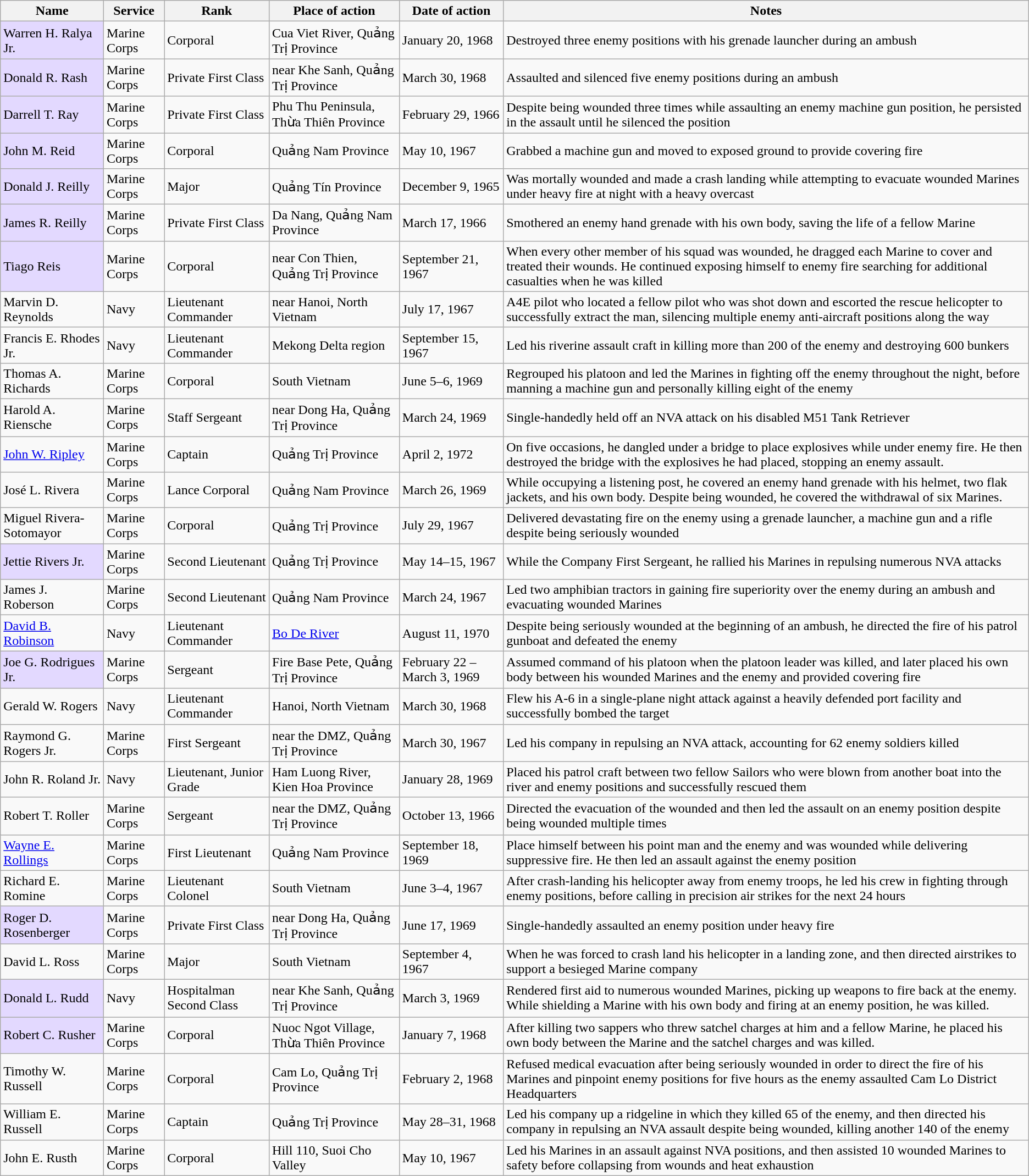<table class="wikitable sortable">
<tr>
<th>Name</th>
<th>Service</th>
<th>Rank</th>
<th>Place of action</th>
<th>Date of action</th>
<th>Notes</th>
</tr>
<tr>
<td style="background:#e3d9ff;">Warren H. Ralya Jr.</td>
<td>Marine Corps</td>
<td>Corporal</td>
<td>Cua Viet River, Quảng Trị Province</td>
<td>January 20, 1968</td>
<td>Destroyed three enemy positions with his grenade launcher during an ambush</td>
</tr>
<tr>
<td style="background:#e3d9ff;">Donald R. Rash</td>
<td>Marine Corps</td>
<td>Private First Class</td>
<td>near Khe Sanh, Quảng Trị Province</td>
<td>March 30, 1968</td>
<td>Assaulted and silenced five enemy positions during an ambush</td>
</tr>
<tr>
<td style="background:#e3d9ff;">Darrell T. Ray</td>
<td>Marine Corps</td>
<td>Private First Class</td>
<td>Phu Thu Peninsula, Thừa Thiên Province</td>
<td>February 29, 1966</td>
<td>Despite being wounded three times while assaulting an enemy machine gun position, he persisted in the assault until he silenced the position</td>
</tr>
<tr>
<td style="background:#e3d9ff;">John M. Reid</td>
<td>Marine Corps</td>
<td>Corporal</td>
<td>Quảng Nam Province</td>
<td>May 10, 1967</td>
<td>Grabbed a machine gun and moved to exposed ground to provide covering fire</td>
</tr>
<tr>
<td style="background:#e3d9ff;">Donald J. Reilly</td>
<td>Marine Corps</td>
<td>Major</td>
<td>Quảng Tín Province</td>
<td>December 9, 1965</td>
<td>Was mortally wounded and made a crash landing while attempting to evacuate wounded Marines under heavy fire at night with a heavy overcast</td>
</tr>
<tr>
<td style="background:#e3d9ff;">James R. Reilly</td>
<td>Marine Corps</td>
<td>Private First Class</td>
<td>Da Nang, Quảng Nam Province</td>
<td>March 17, 1966</td>
<td>Smothered an enemy hand grenade with his own body, saving the life of a fellow Marine</td>
</tr>
<tr>
<td style="background:#e3d9ff;">Tiago Reis</td>
<td>Marine Corps</td>
<td>Corporal</td>
<td>near Con Thien, Quảng Trị Province</td>
<td>September 21, 1967</td>
<td>When every other member of his squad was wounded, he dragged each Marine to cover and treated their wounds. He continued exposing himself to enemy fire searching for additional casualties when he was killed</td>
</tr>
<tr>
<td>Marvin D. Reynolds</td>
<td>Navy</td>
<td>Lieutenant Commander</td>
<td>near Hanoi, North Vietnam</td>
<td>July 17, 1967</td>
<td>A4E pilot who located a fellow pilot who was shot down and escorted the rescue helicopter to successfully extract the man, silencing multiple enemy anti-aircraft positions along the way</td>
</tr>
<tr>
<td>Francis E. Rhodes Jr.</td>
<td>Navy</td>
<td>Lieutenant Commander</td>
<td>Mekong Delta region</td>
<td>September 15, 1967</td>
<td>Led his riverine assault craft in killing more than 200 of the enemy and destroying 600 bunkers</td>
</tr>
<tr>
<td>Thomas A. Richards</td>
<td>Marine Corps</td>
<td>Corporal</td>
<td>South Vietnam</td>
<td>June 5–6, 1969</td>
<td>Regrouped his platoon and led the Marines in fighting off the enemy throughout the night, before manning a machine gun and personally killing eight of the enemy</td>
</tr>
<tr>
<td>Harold A. Riensche</td>
<td>Marine Corps</td>
<td>Staff Sergeant</td>
<td>near Dong Ha, Quảng Trị Province</td>
<td>March 24, 1969</td>
<td>Single-handedly held off an NVA attack on his disabled M51 Tank Retriever</td>
</tr>
<tr>
<td><a href='#'>John W. Ripley</a></td>
<td>Marine Corps</td>
<td>Captain</td>
<td>Quảng Trị Province</td>
<td>April 2, 1972</td>
<td>On five occasions, he dangled under a bridge to place explosives while under enemy fire. He then destroyed the bridge with the explosives he had placed, stopping an enemy assault.</td>
</tr>
<tr>
<td>José L. Rivera</td>
<td>Marine Corps</td>
<td>Lance Corporal</td>
<td>Quảng Nam Province</td>
<td>March 26, 1969</td>
<td>While occupying a listening post, he covered an enemy hand grenade with his helmet, two flak jackets, and his own body. Despite being wounded, he covered the withdrawal of six Marines.</td>
</tr>
<tr>
<td>Miguel Rivera-Sotomayor</td>
<td>Marine Corps</td>
<td>Corporal</td>
<td>Quảng Trị Province</td>
<td>July 29, 1967</td>
<td>Delivered devastating fire on the enemy using a grenade launcher, a machine gun and a rifle despite being seriously wounded</td>
</tr>
<tr>
<td style="background:#e3d9ff;">Jettie Rivers Jr.</td>
<td>Marine Corps</td>
<td>Second Lieutenant</td>
<td>Quảng Trị Province</td>
<td>May 14–15, 1967</td>
<td>While the Company First Sergeant, he rallied his Marines in repulsing numerous NVA attacks</td>
</tr>
<tr>
<td>James J. Roberson</td>
<td>Marine Corps</td>
<td>Second Lieutenant</td>
<td>Quảng Nam Province</td>
<td>March 24, 1967</td>
<td>Led two amphibian tractors in gaining fire superiority over the enemy during an ambush and evacuating wounded Marines</td>
</tr>
<tr>
<td><a href='#'>David B. Robinson</a></td>
<td>Navy</td>
<td>Lieutenant Commander</td>
<td><a href='#'>Bo De River</a></td>
<td>August 11, 1970</td>
<td>Despite being seriously wounded at the beginning of an ambush, he directed the fire of his patrol gunboat and defeated the enemy</td>
</tr>
<tr>
<td style="background:#e3d9ff;">Joe G. Rodrigues Jr.</td>
<td>Marine Corps</td>
<td>Sergeant</td>
<td>Fire Base Pete, Quảng Trị Province</td>
<td>February 22 – March 3, 1969</td>
<td>Assumed command of his platoon when the platoon leader was killed, and later placed his own body between his wounded Marines and the enemy and provided covering fire</td>
</tr>
<tr>
<td>Gerald W. Rogers</td>
<td>Navy</td>
<td>Lieutenant Commander</td>
<td>Hanoi, North Vietnam</td>
<td>March 30, 1968</td>
<td>Flew his A-6 in a single-plane night attack against a heavily defended port facility and successfully bombed the target</td>
</tr>
<tr>
<td>Raymond G. Rogers Jr.</td>
<td>Marine Corps</td>
<td>First Sergeant</td>
<td>near the DMZ, Quảng Trị Province</td>
<td>March 30, 1967</td>
<td>Led his company in repulsing an NVA attack, accounting for 62 enemy soldiers killed</td>
</tr>
<tr>
<td>John R. Roland Jr.</td>
<td>Navy</td>
<td>Lieutenant, Junior Grade</td>
<td>Ham Luong River, Kien Hoa Province</td>
<td>January 28, 1969</td>
<td>Placed his patrol craft between two fellow Sailors who were blown from another boat into the river and enemy positions and successfully rescued them</td>
</tr>
<tr>
<td>Robert T. Roller</td>
<td>Marine Corps</td>
<td>Sergeant</td>
<td>near the DMZ, Quảng Trị Province</td>
<td>October 13, 1966</td>
<td>Directed the evacuation of the wounded and then led the assault on an enemy position despite being wounded multiple times</td>
</tr>
<tr>
<td><a href='#'>Wayne E. Rollings</a></td>
<td>Marine Corps</td>
<td>First Lieutenant</td>
<td>Quảng Nam Province</td>
<td>September 18, 1969</td>
<td>Place himself between his point man and the enemy and was wounded while delivering suppressive fire. He then led an assault against the enemy position</td>
</tr>
<tr>
<td>Richard E. Romine</td>
<td>Marine Corps</td>
<td>Lieutenant Colonel</td>
<td>South Vietnam</td>
<td>June 3–4, 1967</td>
<td>After crash-landing his helicopter away from enemy troops, he led his crew in fighting through enemy positions, before calling in precision air strikes for the next 24 hours</td>
</tr>
<tr>
<td style="background:#e3d9ff;">Roger D. Rosenberger</td>
<td>Marine Corps</td>
<td>Private First Class</td>
<td>near Dong Ha, Quảng Trị Province</td>
<td>June 17, 1969</td>
<td>Single-handedly assaulted an enemy position under heavy fire</td>
</tr>
<tr>
<td>David L. Ross</td>
<td>Marine Corps</td>
<td>Major</td>
<td>South Vietnam</td>
<td>September 4, 1967</td>
<td>When he was forced to crash land his helicopter in a landing zone, and then directed airstrikes to support a besieged Marine company</td>
</tr>
<tr>
<td style="background:#e3d9ff;">Donald L. Rudd</td>
<td>Navy</td>
<td>Hospitalman Second Class</td>
<td>near Khe Sanh, Quảng Trị Province</td>
<td>March 3, 1969</td>
<td>Rendered first aid to numerous wounded Marines, picking up weapons to fire back at the enemy. While shielding a Marine with his own body and firing at an enemy position, he was killed.</td>
</tr>
<tr>
<td style="background:#e3d9ff;">Robert C. Rusher</td>
<td>Marine Corps</td>
<td>Corporal</td>
<td>Nuoc Ngot Village, Thừa Thiên Province</td>
<td>January 7, 1968</td>
<td>After killing two sappers who threw satchel charges at him and a fellow Marine, he placed his own body between the Marine and the satchel charges and was killed.</td>
</tr>
<tr>
<td>Timothy W. Russell</td>
<td>Marine Corps</td>
<td>Corporal</td>
<td>Cam Lo, Quảng Trị Province</td>
<td>February 2, 1968</td>
<td>Refused medical evacuation after being seriously wounded in order to direct the fire of his Marines and pinpoint enemy positions for five hours as the enemy assaulted Cam Lo District Headquarters</td>
</tr>
<tr>
<td>William E. Russell</td>
<td>Marine Corps</td>
<td>Captain</td>
<td>Quảng Trị Province</td>
<td>May 28–31, 1968</td>
<td>Led his company up a ridgeline in which they killed 65 of the enemy, and then directed his company in repulsing an NVA assault despite being wounded, killing another 140 of the enemy</td>
</tr>
<tr>
<td>John E. Rusth</td>
<td>Marine Corps</td>
<td>Corporal</td>
<td>Hill 110, Suoi Cho Valley</td>
<td>May 10, 1967</td>
<td>Led his Marines in an assault against NVA positions, and then assisted 10 wounded Marines to safety before collapsing from wounds and heat exhaustion</td>
</tr>
</table>
